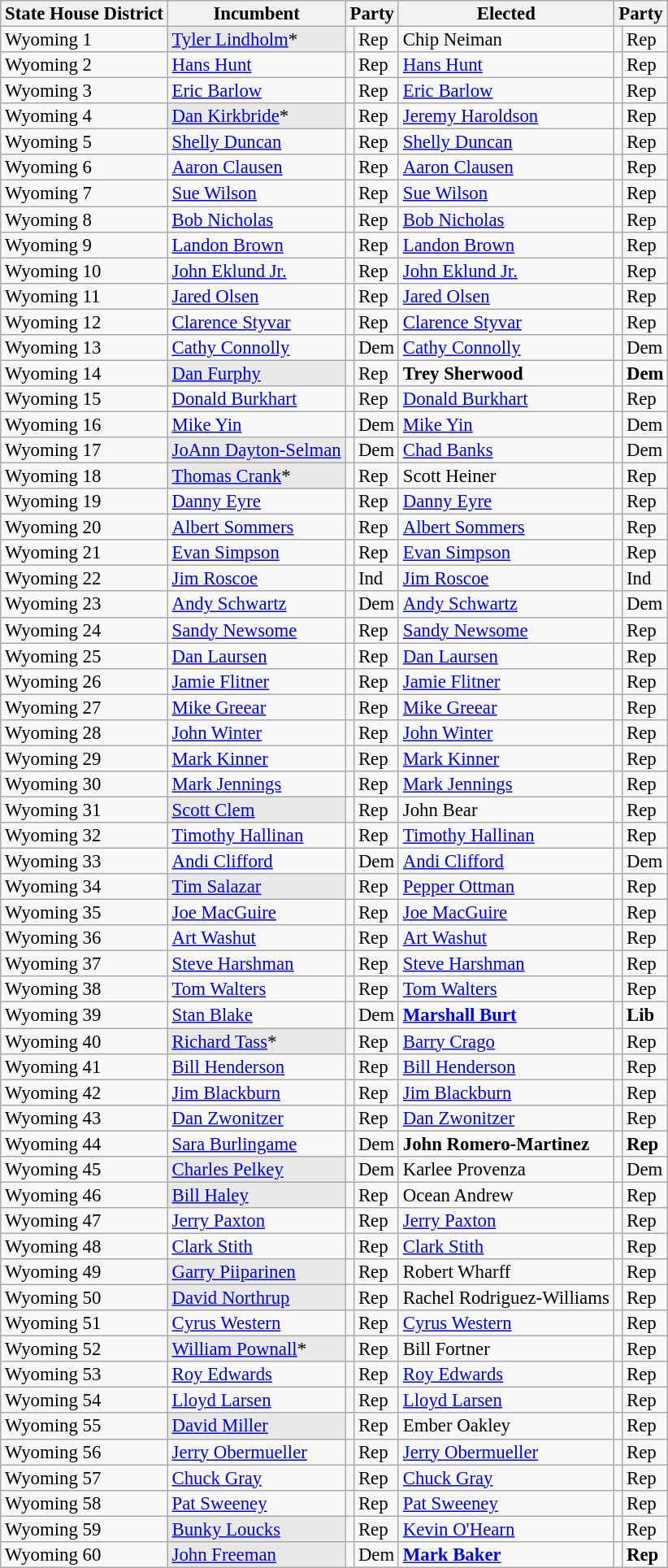<table class="sortable wikitable" style="font-size:95%;line-height:14px;">
<tr>
<th colspan="1">State House District</th>
<th class="unsortable">Incumbent</th>
<th colspan="2">Party</th>
<th class="unsortable">Elected</th>
<th colspan="2">Party</th>
</tr>
<tr>
<td>Wyoming 1</td>
<td style="background:#E9E9E9;"><a href='#'>Tyler Lindholm</a>*</td>
<td></td>
<td>Rep</td>
<td>Chip Neiman</td>
<td></td>
<td>Rep</td>
</tr>
<tr>
<td>Wyoming 2</td>
<td><a href='#'>Hans Hunt</a></td>
<td></td>
<td>Rep</td>
<td><a href='#'>Hans Hunt</a></td>
<td></td>
<td>Rep</td>
</tr>
<tr>
<td>Wyoming 3</td>
<td><a href='#'>Eric Barlow</a></td>
<td></td>
<td>Rep</td>
<td><a href='#'>Eric Barlow</a></td>
<td></td>
<td>Rep</td>
</tr>
<tr>
<td>Wyoming 4</td>
<td style="background:#E9E9E9;"><a href='#'>Dan Kirkbride</a>*</td>
<td></td>
<td>Rep</td>
<td><a href='#'>Jeremy Haroldson</a></td>
<td></td>
<td>Rep</td>
</tr>
<tr>
<td>Wyoming 5</td>
<td><a href='#'>Shelly Duncan</a></td>
<td></td>
<td>Rep</td>
<td><a href='#'>Shelly Duncan</a></td>
<td></td>
<td>Rep</td>
</tr>
<tr>
<td>Wyoming 6</td>
<td><a href='#'>Aaron Clausen</a></td>
<td></td>
<td>Rep</td>
<td><a href='#'>Aaron Clausen</a></td>
<td></td>
<td>Rep</td>
</tr>
<tr>
<td>Wyoming 7</td>
<td><a href='#'>Sue Wilson</a></td>
<td></td>
<td>Rep</td>
<td><a href='#'>Sue Wilson</a></td>
<td></td>
<td>Rep</td>
</tr>
<tr>
<td>Wyoming 8</td>
<td><a href='#'>Bob Nicholas</a></td>
<td></td>
<td>Rep</td>
<td><a href='#'>Bob Nicholas</a></td>
<td></td>
<td>Rep</td>
</tr>
<tr>
<td>Wyoming 9</td>
<td><a href='#'>Landon Brown</a></td>
<td></td>
<td>Rep</td>
<td><a href='#'>Landon Brown</a></td>
<td></td>
<td>Rep</td>
</tr>
<tr>
<td>Wyoming 10</td>
<td><a href='#'>John Eklund Jr.</a></td>
<td></td>
<td>Rep</td>
<td><a href='#'>John Eklund Jr.</a></td>
<td></td>
<td>Rep</td>
</tr>
<tr>
<td>Wyoming 11</td>
<td><a href='#'>Jared Olsen</a></td>
<td></td>
<td>Rep</td>
<td><a href='#'>Jared Olsen</a></td>
<td></td>
<td>Rep</td>
</tr>
<tr>
<td>Wyoming 12</td>
<td><a href='#'>Clarence Styvar</a></td>
<td></td>
<td>Rep</td>
<td><a href='#'>Clarence Styvar</a></td>
<td></td>
<td>Rep</td>
</tr>
<tr>
<td>Wyoming 13</td>
<td><a href='#'>Cathy Connolly</a></td>
<td></td>
<td>Dem</td>
<td><a href='#'>Cathy Connolly</a></td>
<td></td>
<td>Dem</td>
</tr>
<tr>
<td>Wyoming 14</td>
<td style="background:#E9E9E9;"><a href='#'>Dan Furphy</a></td>
<td></td>
<td>Rep</td>
<td><strong>Trey Sherwood</strong></td>
<td></td>
<td><strong>Dem</strong></td>
</tr>
<tr>
<td>Wyoming 15</td>
<td><a href='#'>Donald Burkhart</a></td>
<td></td>
<td>Rep</td>
<td><a href='#'>Donald Burkhart</a></td>
<td></td>
<td>Rep</td>
</tr>
<tr>
<td>Wyoming 16</td>
<td><a href='#'>Mike Yin</a></td>
<td></td>
<td>Dem</td>
<td><a href='#'>Mike Yin</a></td>
<td></td>
<td>Dem</td>
</tr>
<tr>
<td>Wyoming 17</td>
<td style="background:#E9E9E9;"><a href='#'>JoAnn Dayton-Selman</a></td>
<td></td>
<td>Dem</td>
<td><a href='#'>Chad Banks</a></td>
<td></td>
<td>Dem</td>
</tr>
<tr>
<td>Wyoming 18</td>
<td style="background:#E9E9E9;"><a href='#'>Thomas Crank</a>*</td>
<td></td>
<td>Rep</td>
<td>Scott Heiner</td>
<td></td>
<td>Rep</td>
</tr>
<tr>
<td>Wyoming 19</td>
<td><a href='#'>Danny Eyre</a></td>
<td></td>
<td>Rep</td>
<td><a href='#'>Danny Eyre</a></td>
<td></td>
<td>Rep</td>
</tr>
<tr>
<td>Wyoming 20</td>
<td><a href='#'>Albert Sommers</a></td>
<td></td>
<td>Rep</td>
<td><a href='#'>Albert Sommers</a></td>
<td></td>
<td>Rep</td>
</tr>
<tr>
<td>Wyoming 21</td>
<td><a href='#'>Evan Simpson</a></td>
<td></td>
<td>Rep</td>
<td><a href='#'>Evan Simpson</a></td>
<td></td>
<td>Rep</td>
</tr>
<tr>
<td>Wyoming 22</td>
<td><a href='#'>Jim Roscoe</a></td>
<td></td>
<td>Ind</td>
<td><a href='#'>Jim Roscoe</a></td>
<td></td>
<td>Ind</td>
</tr>
<tr>
<td>Wyoming 23</td>
<td><a href='#'>Andy Schwartz</a></td>
<td></td>
<td>Dem</td>
<td><a href='#'>Andy Schwartz</a></td>
<td></td>
<td>Dem</td>
</tr>
<tr>
<td>Wyoming 24</td>
<td><a href='#'>Sandy Newsome</a></td>
<td></td>
<td>Rep</td>
<td><a href='#'>Sandy Newsome</a></td>
<td></td>
<td>Rep</td>
</tr>
<tr>
<td>Wyoming 25</td>
<td><a href='#'>Dan Laursen</a></td>
<td></td>
<td>Rep</td>
<td><a href='#'>Dan Laursen</a></td>
<td></td>
<td>Rep</td>
</tr>
<tr>
<td>Wyoming 26</td>
<td><a href='#'>Jamie Flitner</a></td>
<td></td>
<td>Rep</td>
<td><a href='#'>Jamie Flitner</a></td>
<td></td>
<td>Rep</td>
</tr>
<tr>
<td>Wyoming 27</td>
<td><a href='#'>Mike Greear</a></td>
<td></td>
<td>Rep</td>
<td><a href='#'>Mike Greear</a></td>
<td></td>
<td>Rep</td>
</tr>
<tr>
<td>Wyoming 28</td>
<td><a href='#'>John Winter</a></td>
<td></td>
<td>Rep</td>
<td><a href='#'>John Winter</a></td>
<td></td>
<td>Rep</td>
</tr>
<tr>
<td>Wyoming 29</td>
<td><a href='#'>Mark Kinner</a></td>
<td></td>
<td>Rep</td>
<td><a href='#'>Mark Kinner</a></td>
<td></td>
<td>Rep</td>
</tr>
<tr>
<td>Wyoming 30</td>
<td><a href='#'>Mark Jennings</a></td>
<td></td>
<td>Rep</td>
<td><a href='#'>Mark Jennings</a></td>
<td></td>
<td>Rep</td>
</tr>
<tr>
<td>Wyoming 31</td>
<td style="background:#E9E9E9;"><a href='#'>Scott Clem</a></td>
<td></td>
<td>Rep</td>
<td>John Bear</td>
<td></td>
<td>Rep</td>
</tr>
<tr>
<td>Wyoming 32</td>
<td><a href='#'>Timothy Hallinan</a></td>
<td></td>
<td>Rep</td>
<td><a href='#'>Timothy Hallinan</a></td>
<td></td>
<td>Rep</td>
</tr>
<tr>
<td>Wyoming 33</td>
<td><a href='#'>Andi Clifford</a></td>
<td></td>
<td>Dem</td>
<td><a href='#'>Andi Clifford</a></td>
<td></td>
<td>Dem</td>
</tr>
<tr>
<td>Wyoming 34</td>
<td style="background:#E9E9E9;"><a href='#'>Tim Salazar</a></td>
<td></td>
<td>Rep</td>
<td><a href='#'>Pepper Ottman</a></td>
<td></td>
<td>Rep</td>
</tr>
<tr>
<td>Wyoming 35</td>
<td><a href='#'>Joe MacGuire</a></td>
<td></td>
<td>Rep</td>
<td><a href='#'>Joe MacGuire</a></td>
<td></td>
<td>Rep</td>
</tr>
<tr>
<td>Wyoming 36</td>
<td><a href='#'>Art Washut</a></td>
<td></td>
<td>Rep</td>
<td><a href='#'>Art Washut</a></td>
<td></td>
<td>Rep</td>
</tr>
<tr>
<td>Wyoming 37</td>
<td><a href='#'>Steve Harshman</a></td>
<td></td>
<td>Rep</td>
<td><a href='#'>Steve Harshman</a></td>
<td></td>
<td>Rep</td>
</tr>
<tr>
<td>Wyoming 38</td>
<td><a href='#'>Tom Walters</a></td>
<td></td>
<td>Rep</td>
<td><a href='#'>Tom Walters</a></td>
<td></td>
<td>Rep</td>
</tr>
<tr>
<td>Wyoming 39</td>
<td><a href='#'>Stan Blake</a></td>
<td></td>
<td>Dem</td>
<td><strong><a href='#'>Marshall Burt</a></strong></td>
<td></td>
<td><strong>Lib</strong></td>
</tr>
<tr>
<td>Wyoming 40</td>
<td style="background:#E9E9E9;"><a href='#'>Richard Tass</a>*</td>
<td></td>
<td>Rep</td>
<td><a href='#'>Barry Crago</a></td>
<td></td>
<td>Rep</td>
</tr>
<tr>
<td>Wyoming 41</td>
<td><a href='#'>Bill Henderson</a></td>
<td></td>
<td>Rep</td>
<td><a href='#'>Bill Henderson</a></td>
<td></td>
<td>Rep</td>
</tr>
<tr>
<td>Wyoming 42</td>
<td><a href='#'>Jim Blackburn</a></td>
<td></td>
<td>Rep</td>
<td><a href='#'>Jim Blackburn</a></td>
<td></td>
<td>Rep</td>
</tr>
<tr>
<td>Wyoming 43</td>
<td><a href='#'>Dan Zwonitzer</a></td>
<td></td>
<td>Rep</td>
<td><a href='#'>Dan Zwonitzer</a></td>
<td></td>
<td>Rep</td>
</tr>
<tr>
<td>Wyoming 44</td>
<td><a href='#'>Sara Burlingame</a></td>
<td></td>
<td>Dem</td>
<td><strong>John Romero-Martinez</strong></td>
<td></td>
<td><strong>Rep</strong></td>
</tr>
<tr>
<td>Wyoming 45</td>
<td style="background:#E9E9E9;"><a href='#'>Charles Pelkey</a></td>
<td></td>
<td>Dem</td>
<td>Karlee Provenza</td>
<td></td>
<td>Dem</td>
</tr>
<tr>
<td>Wyoming 46</td>
<td style="background:#E9E9E9;"><a href='#'>Bill Haley</a></td>
<td></td>
<td>Rep</td>
<td>Ocean Andrew</td>
<td></td>
<td>Rep</td>
</tr>
<tr>
<td>Wyoming 47</td>
<td><a href='#'>Jerry Paxton</a></td>
<td></td>
<td>Rep</td>
<td><a href='#'>Jerry Paxton</a></td>
<td></td>
<td>Rep</td>
</tr>
<tr>
<td>Wyoming 48</td>
<td><a href='#'>Clark Stith</a></td>
<td></td>
<td>Rep</td>
<td><a href='#'>Clark Stith</a></td>
<td></td>
<td>Rep</td>
</tr>
<tr>
<td>Wyoming 49</td>
<td style="background:#E9E9E9;"><a href='#'>Garry Piiparinen</a></td>
<td></td>
<td>Rep</td>
<td>Robert Wharff</td>
<td></td>
<td>Rep</td>
</tr>
<tr>
<td>Wyoming 50</td>
<td style="background:#E9E9E9;"><a href='#'>David Northrup</a></td>
<td></td>
<td>Rep</td>
<td>Rachel Rodriguez-Williams</td>
<td></td>
<td>Rep</td>
</tr>
<tr>
<td>Wyoming 51</td>
<td><a href='#'>Cyrus Western</a></td>
<td></td>
<td>Rep</td>
<td><a href='#'>Cyrus Western</a></td>
<td></td>
<td>Rep</td>
</tr>
<tr>
<td>Wyoming 52</td>
<td style="background:#E9E9E9;"><a href='#'>William Pownall</a>*</td>
<td></td>
<td>Rep</td>
<td>Bill Fortner</td>
<td></td>
<td>Rep</td>
</tr>
<tr>
<td>Wyoming 53</td>
<td><a href='#'>Roy Edwards</a></td>
<td></td>
<td>Rep</td>
<td><a href='#'>Roy Edwards</a></td>
<td></td>
<td>Rep</td>
</tr>
<tr>
<td>Wyoming 54</td>
<td><a href='#'>Lloyd Larsen</a></td>
<td></td>
<td>Rep</td>
<td><a href='#'>Lloyd Larsen</a></td>
<td></td>
<td>Rep</td>
</tr>
<tr>
<td>Wyoming 55</td>
<td style="background:#E9E9E9;"><a href='#'>David Miller</a></td>
<td></td>
<td>Rep</td>
<td>Ember Oakley</td>
<td></td>
<td>Rep</td>
</tr>
<tr>
<td>Wyoming 56</td>
<td><a href='#'>Jerry Obermueller</a></td>
<td></td>
<td>Rep</td>
<td><a href='#'>Jerry Obermueller</a></td>
<td></td>
<td>Rep</td>
</tr>
<tr>
<td>Wyoming 57</td>
<td><a href='#'>Chuck Gray</a></td>
<td></td>
<td>Rep</td>
<td><a href='#'>Chuck Gray</a></td>
<td></td>
<td>Rep</td>
</tr>
<tr>
<td>Wyoming 58</td>
<td><a href='#'>Pat Sweeney</a></td>
<td></td>
<td>Rep</td>
<td><a href='#'>Pat Sweeney</a></td>
<td></td>
<td>Rep</td>
</tr>
<tr>
<td>Wyoming 59</td>
<td style="background:#E9E9E9;"><a href='#'>Bunky Loucks</a></td>
<td></td>
<td>Rep</td>
<td><a href='#'>Kevin O'Hearn</a></td>
<td></td>
<td>Rep</td>
</tr>
<tr>
<td>Wyoming 60</td>
<td style="background:#E9E9E9;"><a href='#'>John Freeman</a></td>
<td></td>
<td>Dem</td>
<td><strong><a href='#'>Mark Baker</a></strong></td>
<td></td>
<td><strong>Rep</strong></td>
</tr>
</table>
